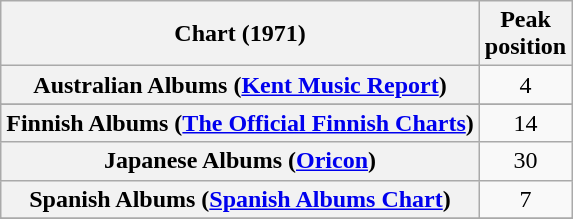<table class="wikitable sortable plainrowheaders">
<tr>
<th scope="col">Chart (1971)</th>
<th scope="col">Peak<br>position</th>
</tr>
<tr>
<th scope="row">Australian Albums (<a href='#'>Kent Music Report</a>)</th>
<td align="center">4</td>
</tr>
<tr>
</tr>
<tr>
</tr>
<tr>
<th scope="row">Finnish Albums (<a href='#'>The Official Finnish Charts</a>)</th>
<td align="center">14</td>
</tr>
<tr>
<th scope="row">Japanese Albums (<a href='#'>Oricon</a>)</th>
<td align="center">30</td>
</tr>
<tr>
<th scope="row">Spanish Albums (<a href='#'>Spanish Albums Chart</a>)</th>
<td align="center">7</td>
</tr>
<tr>
</tr>
<tr>
</tr>
</table>
